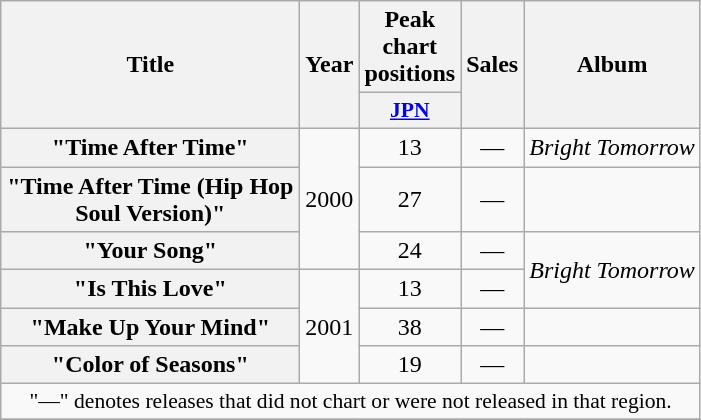<table class="wikitable plainrowheaders" style="text-align:center;">
<tr>
<th scope="col" rowspan="2" style="width:12em;">Title</th>
<th scope="col" rowspan="2">Year</th>
<th scope="col" colspan="1">Peak chart positions</th>
<th scope="col" rowspan="2">Sales</th>
<th scope="col" rowspan="2">Album</th>
</tr>
<tr>
<th scope="col" style="width:3em;font-size:90%;"><a href='#'>JPN</a><br></th>
</tr>
<tr>
<th scope="row">"Time After Time"</th>
<td rowspan="3">2000</td>
<td>13</td>
<td>—</td>
<td><em>Bright Tomorrow</em></td>
</tr>
<tr>
<th scope="row">"Time After Time (Hip Hop Soul Version)"</th>
<td>27</td>
<td>—</td>
<td></td>
</tr>
<tr>
<th scope="row">"Your Song"</th>
<td>24</td>
<td>—</td>
<td rowspan="2"><em>Bright Tomorrow</em></td>
</tr>
<tr>
<th scope="row">"Is This Love"</th>
<td rowspan="3">2001</td>
<td>13</td>
<td>—</td>
</tr>
<tr>
<th scope="row">"Make Up Your Mind"</th>
<td>38</td>
<td>—</td>
<td></td>
</tr>
<tr>
<th scope="row">"Color of Seasons"</th>
<td>19</td>
<td>—</td>
<td></td>
</tr>
<tr>
<td colspan="5" style="font-size:90%;">"—" denotes releases that did not chart or were not released in that region.</td>
</tr>
<tr>
</tr>
</table>
